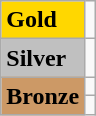<table class="wikitable">
<tr>
<td bgcolor="gold"><strong>Gold</strong></td>
<td></td>
</tr>
<tr>
<td bgcolor="silver"><strong>Silver</strong></td>
<td></td>
</tr>
<tr>
<td rowspan="2" bgcolor="#cc9966"><strong>Bronze</strong></td>
<td></td>
</tr>
<tr>
<td></td>
</tr>
</table>
